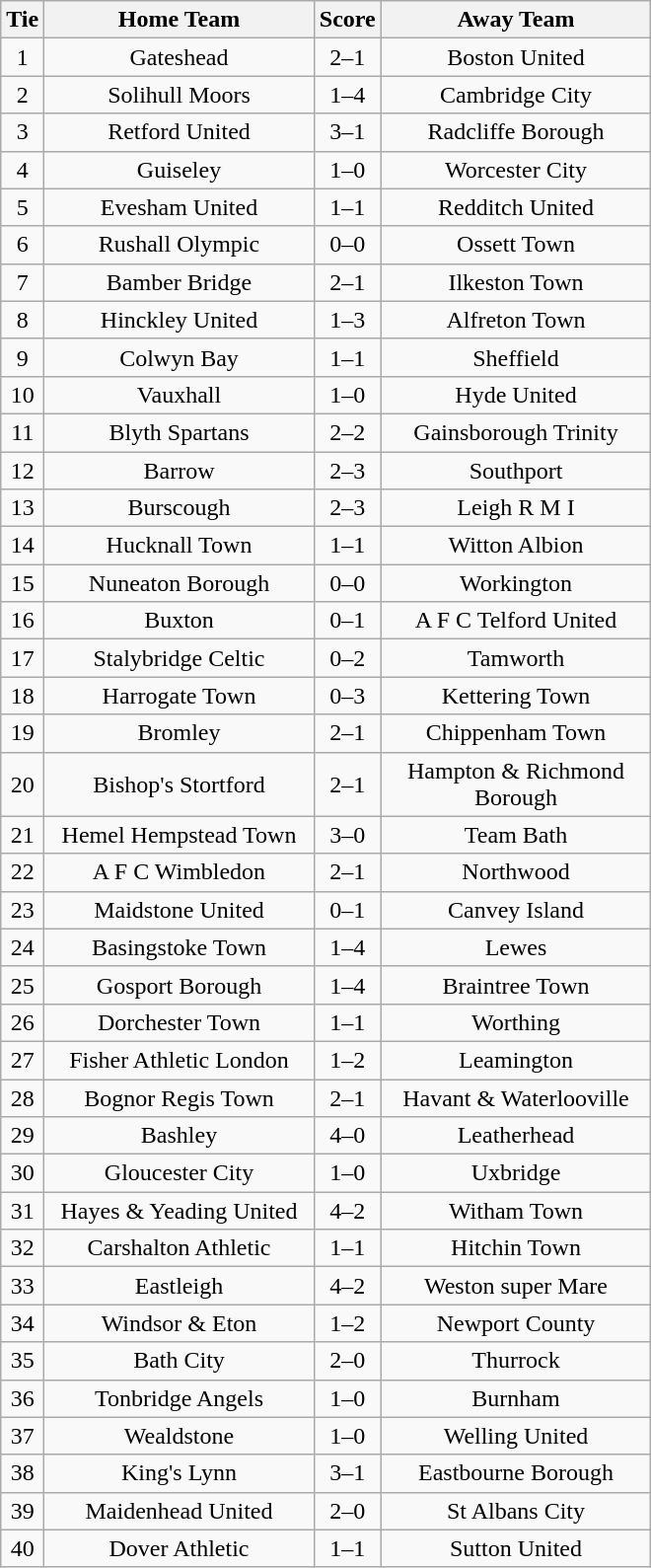<table class="wikitable" style="text-align:center;">
<tr>
<th width=20>Tie</th>
<th width=175>Home Team</th>
<th width=20>Score</th>
<th width=175>Away Team</th>
</tr>
<tr>
<td>1</td>
<td>Gateshead</td>
<td>2–1</td>
<td>Boston United</td>
</tr>
<tr>
<td>2</td>
<td>Solihull Moors</td>
<td>1–4</td>
<td>Cambridge City</td>
</tr>
<tr>
<td>3</td>
<td>Retford United</td>
<td>3–1</td>
<td>Radcliffe Borough</td>
</tr>
<tr>
<td>4</td>
<td>Guiseley</td>
<td>1–0</td>
<td>Worcester City</td>
</tr>
<tr>
<td>5</td>
<td>Evesham United</td>
<td>1–1</td>
<td>Redditch United</td>
</tr>
<tr>
<td>6</td>
<td>Rushall Olympic</td>
<td>0–0</td>
<td>Ossett Town</td>
</tr>
<tr>
<td>7</td>
<td>Bamber Bridge</td>
<td>2–1</td>
<td>Ilkeston Town</td>
</tr>
<tr>
<td>8</td>
<td>Hinckley United</td>
<td>1–3</td>
<td>Alfreton Town</td>
</tr>
<tr>
<td>9</td>
<td>Colwyn Bay</td>
<td>1–1</td>
<td>Sheffield</td>
</tr>
<tr>
<td>10</td>
<td>Vauxhall</td>
<td>1–0</td>
<td>Hyde United</td>
</tr>
<tr>
<td>11</td>
<td>Blyth Spartans</td>
<td>2–2</td>
<td>Gainsborough Trinity</td>
</tr>
<tr>
<td>12</td>
<td>Barrow</td>
<td>2–3</td>
<td>Southport</td>
</tr>
<tr>
<td>13</td>
<td>Burscough</td>
<td>2–3</td>
<td>Leigh R M I</td>
</tr>
<tr>
<td>14</td>
<td>Hucknall Town</td>
<td>1–1</td>
<td>Witton Albion</td>
</tr>
<tr>
<td>15</td>
<td>Nuneaton Borough</td>
<td>0–0</td>
<td>Workington</td>
</tr>
<tr>
<td>16</td>
<td>Buxton</td>
<td>0–1</td>
<td>A F C Telford United</td>
</tr>
<tr>
<td>17</td>
<td>Stalybridge Celtic</td>
<td>0–2</td>
<td>Tamworth</td>
</tr>
<tr>
<td>18</td>
<td>Harrogate Town</td>
<td>0–3</td>
<td>Kettering Town</td>
</tr>
<tr>
<td>19</td>
<td>Bromley</td>
<td>2–1</td>
<td>Chippenham Town</td>
</tr>
<tr>
<td>20</td>
<td>Bishop's Stortford</td>
<td>2–1</td>
<td>Hampton & Richmond Borough</td>
</tr>
<tr>
<td>21</td>
<td>Hemel Hempstead Town</td>
<td>3–0</td>
<td>Team Bath</td>
</tr>
<tr>
<td>22</td>
<td>A F C Wimbledon</td>
<td>2–1</td>
<td>Northwood</td>
</tr>
<tr>
<td>23</td>
<td>Maidstone United</td>
<td>0–1</td>
<td>Canvey Island</td>
</tr>
<tr>
<td>24</td>
<td>Basingstoke Town</td>
<td>1–4</td>
<td>Lewes</td>
</tr>
<tr>
<td>25</td>
<td>Gosport Borough</td>
<td>1–4</td>
<td>Braintree Town</td>
</tr>
<tr>
<td>26</td>
<td>Dorchester Town</td>
<td>1–1</td>
<td>Worthing</td>
</tr>
<tr>
<td>27</td>
<td>Fisher Athletic London</td>
<td>1–2</td>
<td>Leamington</td>
</tr>
<tr>
<td>28</td>
<td>Bognor Regis Town</td>
<td>2–1</td>
<td>Havant & Waterlooville</td>
</tr>
<tr>
<td>29</td>
<td>Bashley</td>
<td>4–0</td>
<td>Leatherhead</td>
</tr>
<tr>
<td>30</td>
<td>Gloucester City</td>
<td>1–0</td>
<td>Uxbridge</td>
</tr>
<tr>
<td>31</td>
<td>Hayes & Yeading United</td>
<td>4–2</td>
<td>Witham Town</td>
</tr>
<tr>
<td>32</td>
<td>Carshalton Athletic</td>
<td>1–1</td>
<td>Hitchin Town</td>
</tr>
<tr>
<td>33</td>
<td>Eastleigh</td>
<td>4–2</td>
<td>Weston super Mare</td>
</tr>
<tr>
<td>34</td>
<td>Windsor & Eton</td>
<td>1–2</td>
<td>Newport County</td>
</tr>
<tr>
<td>35</td>
<td>Bath City</td>
<td>2–0</td>
<td>Thurrock</td>
</tr>
<tr>
<td>36</td>
<td>Tonbridge Angels</td>
<td>1–0</td>
<td>Burnham</td>
</tr>
<tr>
<td>37</td>
<td>Wealdstone</td>
<td>1–0</td>
<td>Welling United</td>
</tr>
<tr>
<td>38</td>
<td>King's Lynn</td>
<td>3–1</td>
<td>Eastbourne Borough</td>
</tr>
<tr>
<td>39</td>
<td>Maidenhead United</td>
<td>2–0</td>
<td>St Albans City</td>
</tr>
<tr>
<td>40</td>
<td>Dover Athletic</td>
<td>1–1</td>
<td>Sutton United</td>
</tr>
</table>
